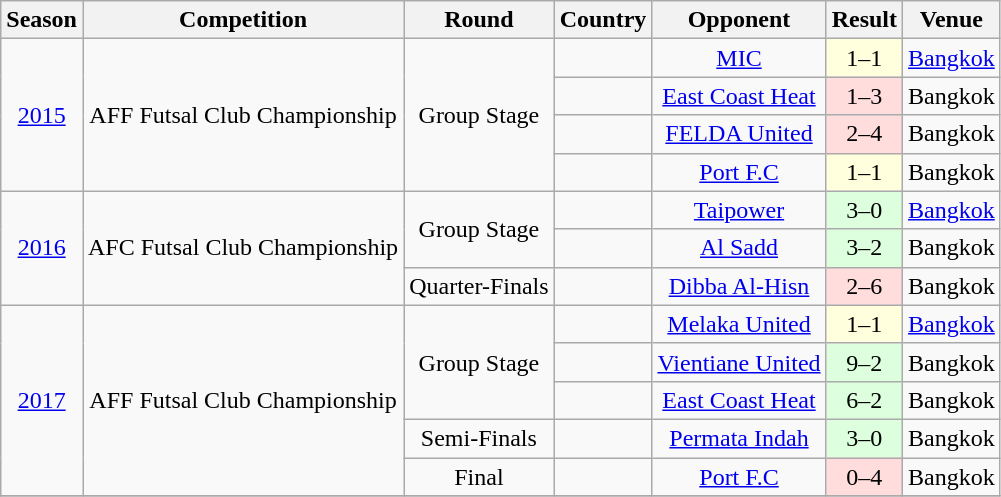<table class="wikitable" style="text-align:center;">
<tr>
<th>Season</th>
<th>Competition</th>
<th>Round</th>
<th>Country</th>
<th>Opponent</th>
<th>Result</th>
<th>Venue</th>
</tr>
<tr>
<td rowspan=4><a href='#'>2015</a></td>
<td rowspan=4 align=center>AFF Futsal Club Championship</td>
<td rowspan=4>Group Stage</td>
<td align=center></td>
<td><a href='#'>MIC</a></td>
<td style="background:#ffd;">1–1</td>
<td><a href='#'>Bangkok</a></td>
</tr>
<tr>
<td align=center></td>
<td><a href='#'>East Coast Heat</a></td>
<td style="background:#fdd;">1–3</td>
<td>Bangkok</td>
</tr>
<tr>
<td align=center></td>
<td><a href='#'>FELDA United</a></td>
<td style="background:#fdd;">2–4</td>
<td>Bangkok</td>
</tr>
<tr>
<td align=center></td>
<td><a href='#'>Port F.C</a></td>
<td style="background:#ffd;">1–1</td>
<td>Bangkok</td>
</tr>
<tr>
<td rowspan=3><a href='#'>2016</a></td>
<td rowspan=3 align=center>AFC Futsal Club Championship</td>
<td rowspan=2>Group Stage</td>
<td align=center></td>
<td><a href='#'>Taipower</a></td>
<td style="background:#dfd;">3–0</td>
<td><a href='#'>Bangkok</a></td>
</tr>
<tr>
<td align=center></td>
<td><a href='#'>Al Sadd</a></td>
<td style="background:#dfd;">3–2</td>
<td>Bangkok</td>
</tr>
<tr>
<td rowspan=1>Quarter-Finals</td>
<td align=center></td>
<td><a href='#'>Dibba Al-Hisn</a></td>
<td style="background:#fdd;">2–6</td>
<td>Bangkok</td>
</tr>
<tr>
<td rowspan=5><a href='#'>2017</a></td>
<td rowspan=5 align=center>AFF Futsal Club Championship</td>
<td rowspan=3>Group Stage</td>
<td align=center></td>
<td><a href='#'>Melaka United</a></td>
<td style="background:#ffd;">1–1</td>
<td><a href='#'>Bangkok</a></td>
</tr>
<tr>
<td align=center></td>
<td><a href='#'>Vientiane United</a></td>
<td style="background:#dfd;">9–2</td>
<td>Bangkok</td>
</tr>
<tr>
<td align=center></td>
<td><a href='#'>East Coast Heat</a></td>
<td style="background:#dfd;">6–2</td>
<td>Bangkok</td>
</tr>
<tr>
<td rowspan=1>Semi-Finals</td>
<td align=center></td>
<td><a href='#'>Permata Indah</a></td>
<td style="background:#dfd;">3–0</td>
<td>Bangkok</td>
</tr>
<tr>
<td rowspan=1>Final</td>
<td align=center></td>
<td><a href='#'>Port F.C</a></td>
<td style="background:#fdd;">0–4</td>
<td>Bangkok</td>
</tr>
<tr>
</tr>
</table>
